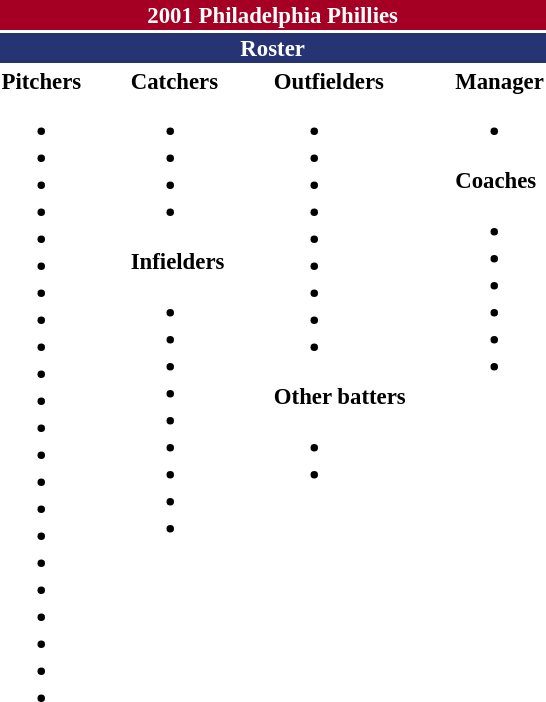<table class="toccolours" style="font-size: 95%;">
<tr>
<th colspan="10" style="background:#a50024; color:#fff; text-align:center;">2001 Philadelphia Phillies</th>
</tr>
<tr>
<td colspan="10" style="background:#263473; color:white; text-align:center;"><strong>Roster</strong></td>
</tr>
<tr>
<td valign="top"><strong>Pitchers</strong><br><ul><li></li><li></li><li></li><li></li><li></li><li></li><li></li><li></li><li></li><li></li><li></li><li></li><li></li><li></li><li></li><li></li><li></li><li></li><li></li><li></li><li></li><li></li></ul></td>
<td style="width:25px;"></td>
<td valign="top"><strong>Catchers</strong><br><ul><li></li><li></li><li></li><li></li></ul><strong>Infielders</strong><ul><li></li><li></li><li></li><li></li><li></li><li></li><li></li><li></li><li></li></ul></td>
<td style="width:25px;"></td>
<td valign="top"><strong>Outfielders</strong><br><ul><li></li><li></li><li></li><li></li><li></li><li></li><li></li><li></li><li></li></ul><strong>Other batters</strong><ul><li></li><li></li></ul></td>
<td style="width:25px;"></td>
<td valign="top"><strong>Manager</strong><br><ul><li></li></ul><strong>Coaches</strong><ul><li></li><li></li><li></li><li></li><li></li><li></li></ul></td>
</tr>
</table>
